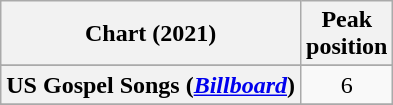<table class="wikitable plainrowheaders" style="text-align:center">
<tr>
<th scope="col">Chart (2021)</th>
<th scope="col">Peak<br>position</th>
</tr>
<tr>
</tr>
<tr>
<th scope="row">US Gospel Songs (<a href='#'><em>Billboard</em></a>)</th>
<td>6</td>
</tr>
<tr>
</tr>
</table>
